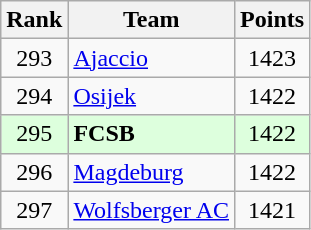<table class="wikitable" style="text-align: center;">
<tr>
<th>Rank</th>
<th>Team</th>
<th>Points</th>
</tr>
<tr>
<td>293</td>
<td align=left> <a href='#'>Ajaccio</a></td>
<td>1423</td>
</tr>
<tr>
<td>294</td>
<td align=left> <a href='#'>Osijek</a></td>
<td>1422</td>
</tr>
<tr bgcolor="#ddffdd">
<td>295</td>
<td align=left> <strong>FCSB</strong></td>
<td>1422</td>
</tr>
<tr>
<td>296</td>
<td align=left> <a href='#'>Magdeburg</a></td>
<td>1422</td>
</tr>
<tr>
<td>297</td>
<td align=left> <a href='#'>Wolfsberger AC</a></td>
<td>1421</td>
</tr>
</table>
